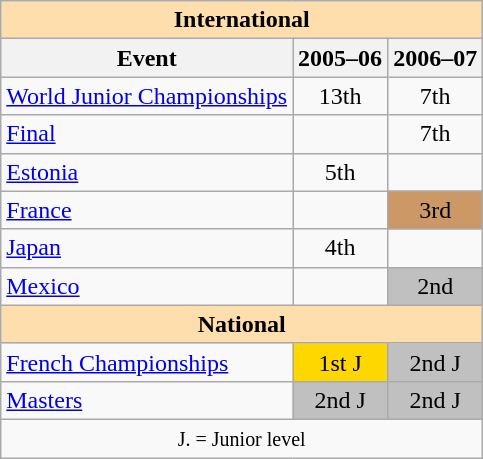<table class="wikitable" style="text-align:center">
<tr>
<th style="background-color: #ffdead; " colspan=3 align=center>International</th>
</tr>
<tr>
<th>Event</th>
<th>2005–06</th>
<th>2006–07</th>
</tr>
<tr>
<td align=left><a href='#'>World Junior Championships</a></td>
<td>13th</td>
<td>7th</td>
</tr>
<tr>
<td align=left> <a href='#'>Final</a></td>
<td></td>
<td>7th</td>
</tr>
<tr>
<td align=left> <a href='#'>Estonia</a></td>
<td>5th</td>
<td></td>
</tr>
<tr>
<td align=left> <a href='#'>France</a></td>
<td></td>
<td bgcolor=cc9966>3rd</td>
</tr>
<tr>
<td align=left> <a href='#'>Japan</a></td>
<td>4th</td>
<td></td>
</tr>
<tr>
<td align=left> <a href='#'>Mexico</a></td>
<td></td>
<td bgcolor=silver>2nd</td>
</tr>
<tr>
<th style="background-color: #ffdead; " colspan=3 align=center>National</th>
</tr>
<tr>
<td align=left><a href='#'>French Championships</a></td>
<td bgcolor=gold>1st J</td>
<td bgcolor=silver>2nd J</td>
</tr>
<tr>
<td align=left><a href='#'>Masters</a></td>
<td bgcolor=silver>2nd J</td>
<td bgcolor=silver>2nd J</td>
</tr>
<tr>
<td colspan=3 align=center><small> J. = Junior level </small></td>
</tr>
</table>
